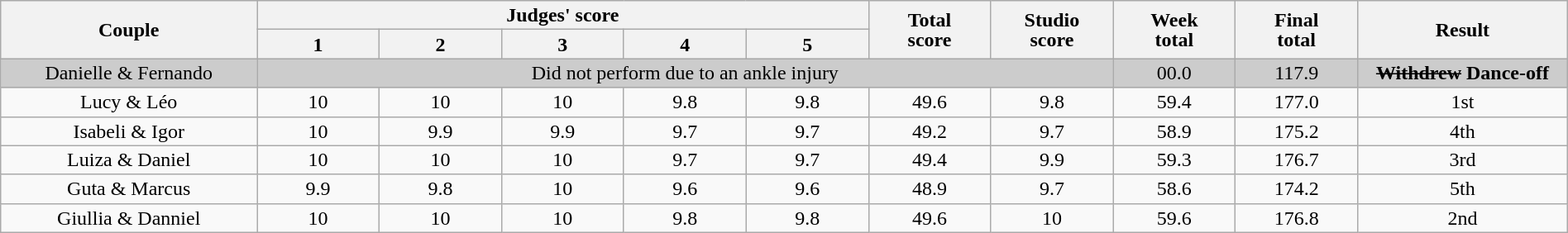<table class="wikitable" style="font-size:100%; line-height:16px; text-align:center" width="100%">
<tr>
<th rowspan=2 width="11.00%">Couple</th>
<th colspan=5>Judges' score</th>
<th rowspan=2 width="05.25%">Total<br>score</th>
<th rowspan=2 width="05.25%">Studio<br>score</th>
<th rowspan=2 width="05.25%">Week<br>total</th>
<th rowspan=2 width="05.25%">Final<br>total</th>
<th rowspan=2 width="09.00%">Result</th>
</tr>
<tr>
<th width="05.25%">1</th>
<th width="05.25%">2</th>
<th width="05.25%">3</th>
<th width="05.25%">4</th>
<th width="05.25%">5</th>
</tr>
<tr bgcolor="CCCCCC">
<td>Danielle & Fernando</td>
<td colspan=7>Did not perform due to an ankle injury</td>
<td>00.0</td>
<td>117.9</td>
<td><s><strong>Withdrew</strong></s> <strong>Dance-off</strong></td>
</tr>
<tr>
<td>Lucy & Léo</td>
<td>10</td>
<td>10</td>
<td>10</td>
<td>9.8</td>
<td>9.8</td>
<td>49.6</td>
<td>9.8</td>
<td>59.4</td>
<td>177.0</td>
<td>1st</td>
</tr>
<tr>
<td>Isabeli & Igor</td>
<td>10</td>
<td>9.9</td>
<td>9.9</td>
<td>9.7</td>
<td>9.7</td>
<td>49.2</td>
<td>9.7</td>
<td>58.9</td>
<td>175.2</td>
<td>4th</td>
</tr>
<tr>
<td>Luiza & Daniel</td>
<td>10</td>
<td>10</td>
<td>10</td>
<td>9.7</td>
<td>9.7</td>
<td>49.4</td>
<td>9.9</td>
<td>59.3</td>
<td>176.7</td>
<td>3rd</td>
</tr>
<tr>
<td>Guta & Marcus</td>
<td>9.9</td>
<td>9.8</td>
<td>10</td>
<td>9.6</td>
<td>9.6</td>
<td>48.9</td>
<td>9.7</td>
<td>58.6</td>
<td>174.2</td>
<td>5th</td>
</tr>
<tr>
<td>Giullia & Danniel</td>
<td>10</td>
<td>10</td>
<td>10</td>
<td>9.8</td>
<td>9.8</td>
<td>49.6</td>
<td>10</td>
<td>59.6</td>
<td>176.8</td>
<td>2nd</td>
</tr>
</table>
